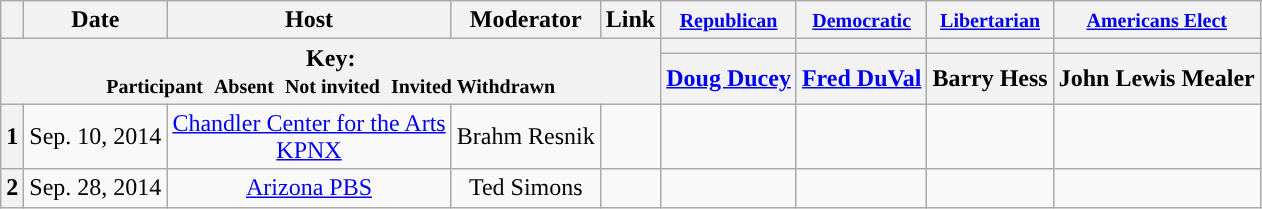<table class="wikitable" style="text-align:center;">
<tr>
<th scope="col"></th>
<th scope="col">Date</th>
<th scope="col">Host</th>
<th scope="col">Moderator</th>
<th scope="col">Link</th>
<th scope="col"><small><a href='#'>Republican</a></small></th>
<th scope="col"><small><a href='#'>Democratic</a></small></th>
<th scope="col"><small><a href='#'>Libertarian</a></small></th>
<th scope="col"><small><a href='#'>Americans Elect</a></small></th>
</tr>
<tr>
<th colspan="5" rowspan="2">Key:<br> <small>Participant </small>  <small>Absent </small>  <small>Not invited </small>  <small>Invited  Withdrawn</small></th>
<th scope="col" style="background:"></th>
<th scope="col" style="background:"></th>
<th scope="col" style="background:"></th>
<th scope="col" style="background:"></th>
</tr>
<tr>
<th scope="col"><a href='#'>Doug Ducey</a></th>
<th scope="col"><a href='#'>Fred DuVal</a></th>
<th scope="col">Barry Hess</th>
<th scope="col">John Lewis Mealer</th>
</tr>
<tr>
<th>1</th>
<td style="white-space:nowrap;">Sep. 10, 2014</td>
<td style="white-space:nowrap;"><a href='#'>Chandler Center for the Arts</a><br><a href='#'>KPNX</a></td>
<td style="white-space:nowrap;">Brahm Resnik</td>
<td style="white-space:nowrap;"></td>
<td></td>
<td></td>
<td></td>
<td></td>
</tr>
<tr>
<th>2</th>
<td style="white-space:nowrap;">Sep. 28, 2014</td>
<td style="white-space:nowrap;"><a href='#'>Arizona PBS</a></td>
<td style="white-space:nowrap;">Ted Simons</td>
<td style="white-space:nowrap;"></td>
<td></td>
<td></td>
<td></td>
<td></td>
</tr>
</table>
